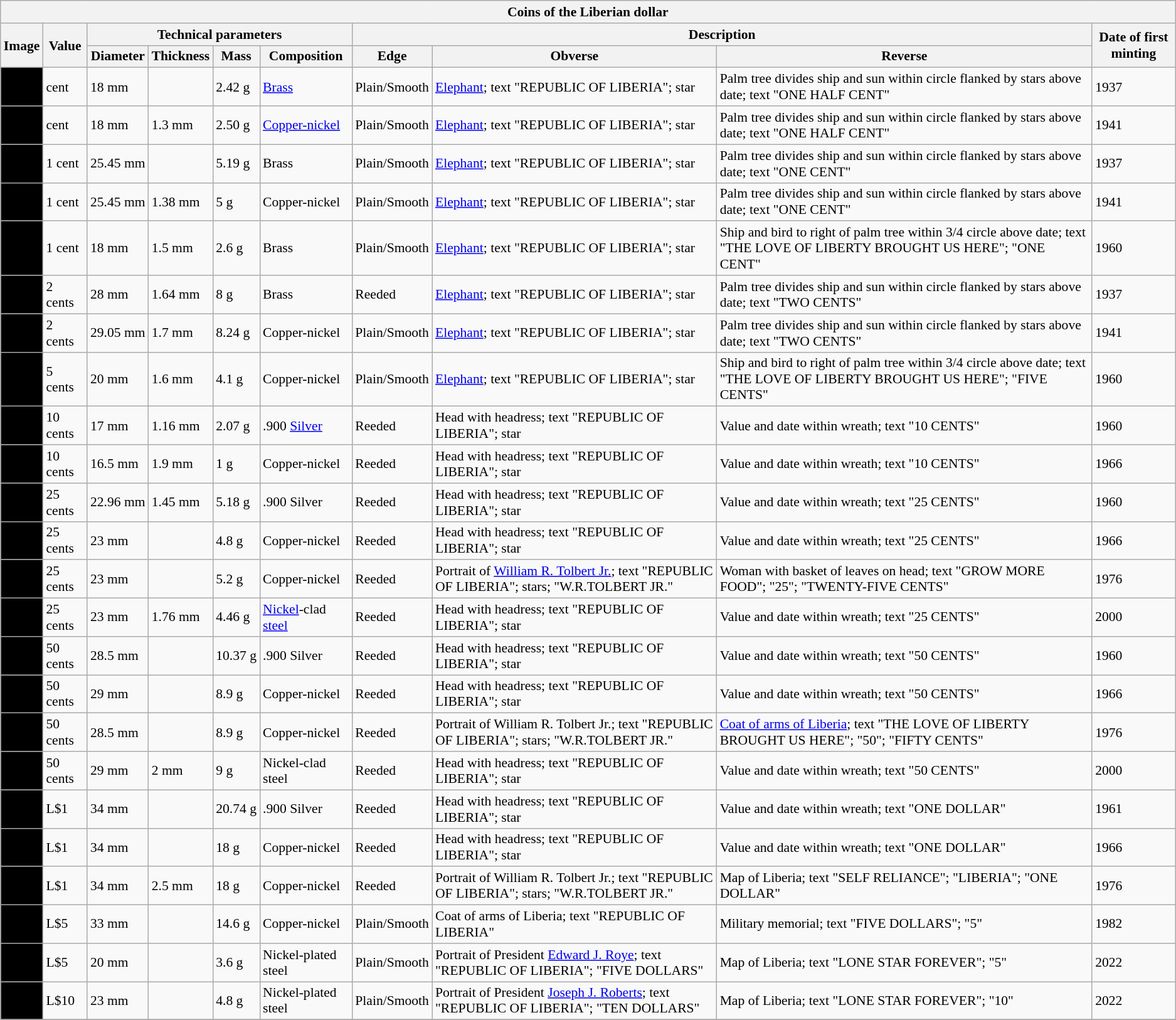<table class="wikitable" style="font-size: 90%">
<tr>
<th colspan="10">Coins of the Liberian dollar</th>
</tr>
<tr>
<th rowspan="2">Image</th>
<th rowspan="2">Value</th>
<th colspan="4">Technical parameters</th>
<th colspan="3">Description</th>
<th rowspan="2">Date of first minting</th>
</tr>
<tr>
<th>Diameter</th>
<th>Thickness</th>
<th>Mass</th>
<th>Composition</th>
<th>Edge</th>
<th>Obverse</th>
<th>Reverse</th>
</tr>
<tr>
<td style="text-align:center; background:#000;"></td>
<td> cent</td>
<td>18 mm</td>
<td></td>
<td>2.42 g</td>
<td><a href='#'>Brass</a></td>
<td>Plain/Smooth</td>
<td><a href='#'>Elephant</a>; text "REPUBLIC OF LIBERIA"; star</td>
<td>Palm tree divides ship and sun within circle flanked by stars above date; text "ONE HALF CENT"</td>
<td>1937</td>
</tr>
<tr>
<td style="text-align:center; background:#000;"></td>
<td> cent</td>
<td>18 mm</td>
<td>1.3 mm</td>
<td>2.50 g</td>
<td><a href='#'>Copper-nickel</a></td>
<td>Plain/Smooth</td>
<td><a href='#'>Elephant</a>; text "REPUBLIC OF LIBERIA"; star</td>
<td>Palm tree divides ship and sun within circle flanked by stars above date; text "ONE HALF CENT"</td>
<td>1941</td>
</tr>
<tr>
<td style="text-align:center; background:#000;"></td>
<td>1 cent</td>
<td>25.45 mm</td>
<td></td>
<td>5.19 g</td>
<td>Brass</td>
<td>Plain/Smooth</td>
<td><a href='#'>Elephant</a>; text "REPUBLIC OF LIBERIA"; star</td>
<td>Palm tree divides ship and sun within circle flanked by stars above date; text "ONE CENT"</td>
<td>1937</td>
</tr>
<tr>
<td style="text-align:center; background:#000;"></td>
<td>1 cent</td>
<td>25.45 mm</td>
<td>1.38 mm</td>
<td>5 g</td>
<td>Copper-nickel</td>
<td>Plain/Smooth</td>
<td><a href='#'>Elephant</a>; text "REPUBLIC OF LIBERIA"; star</td>
<td>Palm tree divides ship and sun within circle flanked by stars above date; text "ONE CENT"</td>
<td>1941</td>
</tr>
<tr>
<td style="text-align:center; background:#000;"></td>
<td>1 cent</td>
<td>18 mm</td>
<td>1.5 mm</td>
<td>2.6 g</td>
<td>Brass</td>
<td>Plain/Smooth</td>
<td><a href='#'>Elephant</a>; text "REPUBLIC OF LIBERIA"; star</td>
<td>Ship and bird to right of palm tree within 3/4 circle above date; text "THE LOVE OF LIBERTY BROUGHT US HERE"; "ONE CENT"</td>
<td>1960</td>
</tr>
<tr>
<td style="text-align:center; background:#000;"></td>
<td>2 cents</td>
<td>28 mm</td>
<td>1.64 mm</td>
<td>8 g</td>
<td>Brass</td>
<td>Reeded</td>
<td><a href='#'>Elephant</a>; text "REPUBLIC OF LIBERIA"; star</td>
<td>Palm tree divides ship and sun within circle flanked by stars above date; text "TWO CENTS"</td>
<td>1937</td>
</tr>
<tr>
<td style="text-align:center; background:#000;"></td>
<td>2 cents</td>
<td>29.05 mm</td>
<td>1.7 mm</td>
<td>8.24 g</td>
<td>Copper-nickel</td>
<td>Plain/Smooth</td>
<td><a href='#'>Elephant</a>; text "REPUBLIC OF LIBERIA"; star</td>
<td>Palm tree divides ship and sun within circle flanked by stars above date; text "TWO CENTS"</td>
<td>1941</td>
</tr>
<tr>
<td style="text-align:center; background:#000;"></td>
<td>5 cents</td>
<td>20 mm</td>
<td>1.6 mm</td>
<td>4.1 g</td>
<td>Copper-nickel</td>
<td>Plain/Smooth</td>
<td><a href='#'>Elephant</a>; text "REPUBLIC OF LIBERIA"; star</td>
<td>Ship and bird to right of palm tree within 3/4 circle above date; text "THE LOVE OF LIBERTY BROUGHT US HERE"; "FIVE CENTS"</td>
<td>1960</td>
</tr>
<tr>
<td style="text-align:center; background:#000;"></td>
<td>10 cents</td>
<td>17 mm</td>
<td>1.16 mm</td>
<td>2.07 g</td>
<td>.900 <a href='#'>Silver</a></td>
<td>Reeded</td>
<td>Head with headress; text "REPUBLIC OF LIBERIA"; star</td>
<td>Value and date within wreath; text "10 CENTS"</td>
<td>1960</td>
</tr>
<tr>
<td style="text-align:center; background:#000;"></td>
<td>10 cents</td>
<td>16.5 mm</td>
<td>1.9 mm</td>
<td>1 g</td>
<td>Copper-nickel</td>
<td>Reeded</td>
<td>Head with headress; text "REPUBLIC OF LIBERIA"; star</td>
<td>Value and date within wreath; text "10 CENTS"</td>
<td>1966</td>
</tr>
<tr>
<td style="text-align:center; background:#000;"></td>
<td>25 cents</td>
<td>22.96 mm</td>
<td>1.45 mm</td>
<td>5.18 g</td>
<td>.900 Silver</td>
<td>Reeded</td>
<td>Head with headress; text "REPUBLIC OF LIBERIA"; star</td>
<td>Value and date within wreath; text "25 CENTS"</td>
<td>1960</td>
</tr>
<tr>
<td style="text-align:center; background:#000;"></td>
<td>25 cents</td>
<td>23 mm</td>
<td></td>
<td>4.8 g</td>
<td>Copper-nickel</td>
<td>Reeded</td>
<td>Head with headress; text "REPUBLIC OF LIBERIA"; star</td>
<td>Value and date within wreath; text "25 CENTS"</td>
<td>1966</td>
</tr>
<tr>
<td style="text-align:center; background:#000;"></td>
<td>25 cents</td>
<td>23 mm</td>
<td></td>
<td>5.2 g</td>
<td>Copper-nickel</td>
<td>Reeded</td>
<td>Portrait of <a href='#'>William R. Tolbert Jr.</a>; text "REPUBLIC OF LIBERIA"; stars; "W.R.TOLBERT JR."</td>
<td>Woman with basket of leaves on head; text "GROW MORE FOOD"; "25"; "TWENTY-FIVE CENTS"</td>
<td>1976</td>
</tr>
<tr>
<td style="text-align:center; background:#000;"></td>
<td>25 cents</td>
<td>23 mm</td>
<td>1.76 mm</td>
<td>4.46 g</td>
<td><a href='#'>Nickel</a>-clad <a href='#'>steel</a></td>
<td>Reeded</td>
<td>Head with headress; text "REPUBLIC OF LIBERIA"; star</td>
<td>Value and date within wreath; text "25 CENTS"</td>
<td>2000</td>
</tr>
<tr>
<td style="text-align:center; background:#000;"></td>
<td>50 cents</td>
<td>28.5 mm</td>
<td></td>
<td>10.37 g</td>
<td>.900 Silver</td>
<td>Reeded</td>
<td>Head with headress; text "REPUBLIC OF LIBERIA"; star</td>
<td>Value and date within wreath; text "50 CENTS"</td>
<td>1960</td>
</tr>
<tr>
<td style="text-align:center; background:#000;"></td>
<td>50 cents</td>
<td>29 mm</td>
<td></td>
<td>8.9 g</td>
<td>Copper-nickel</td>
<td>Reeded</td>
<td>Head with headress; text "REPUBLIC OF LIBERIA"; star</td>
<td>Value and date within wreath; text "50 CENTS"</td>
<td>1966</td>
</tr>
<tr>
<td style="text-align:center; background:#000;"></td>
<td>50 cents</td>
<td>28.5 mm</td>
<td></td>
<td>8.9 g</td>
<td>Copper-nickel</td>
<td>Reeded</td>
<td>Portrait of William R. Tolbert Jr.; text "REPUBLIC OF LIBERIA"; stars; "W.R.TOLBERT JR."</td>
<td><a href='#'>Coat of arms of Liberia</a>; text "THE LOVE OF LIBERTY BROUGHT US HERE"; "50"; "FIFTY CENTS"</td>
<td>1976</td>
</tr>
<tr>
<td style="text-align:center; background:#000;"></td>
<td>50 cents</td>
<td>29 mm</td>
<td>2 mm</td>
<td>9 g</td>
<td>Nickel-clad steel</td>
<td>Reeded</td>
<td>Head with headress; text "REPUBLIC OF LIBERIA"; star</td>
<td>Value and date within wreath; text "50 CENTS"</td>
<td>2000</td>
</tr>
<tr>
<td style="text-align:center; background:#000;"></td>
<td>L$1</td>
<td>34 mm</td>
<td></td>
<td>20.74 g</td>
<td>.900 Silver</td>
<td>Reeded</td>
<td>Head with headress; text "REPUBLIC OF LIBERIA"; star</td>
<td>Value and date within wreath; text "ONE DOLLAR"</td>
<td>1961</td>
</tr>
<tr>
<td style="text-align:center; background:#000;"></td>
<td>L$1</td>
<td>34 mm</td>
<td></td>
<td>18 g</td>
<td>Copper-nickel</td>
<td>Reeded</td>
<td>Head with headress; text "REPUBLIC OF LIBERIA"; star</td>
<td>Value and date within wreath; text "ONE DOLLAR"</td>
<td>1966</td>
</tr>
<tr>
<td style="text-align:center; background:#000;"></td>
<td>L$1</td>
<td>34 mm</td>
<td>2.5 mm</td>
<td>18 g</td>
<td>Copper-nickel</td>
<td>Reeded</td>
<td>Portrait of William R. Tolbert Jr.; text "REPUBLIC OF LIBERIA"; stars; "W.R.TOLBERT JR."</td>
<td>Map of Liberia; text "SELF RELIANCE"; "LIBERIA"; "ONE DOLLAR"</td>
<td>1976</td>
</tr>
<tr>
<td style="text-align:center; background:#000;"></td>
<td>L$5</td>
<td>33 mm</td>
<td></td>
<td>14.6 g</td>
<td>Copper-nickel</td>
<td>Plain/Smooth</td>
<td>Coat of arms of Liberia; text "REPUBLIC OF LIBERIA"</td>
<td>Military memorial; text "FIVE DOLLARS"; "5"</td>
<td>1982</td>
</tr>
<tr>
<td style="text-align:center; background:#000;"></td>
<td>L$5</td>
<td>20 mm</td>
<td></td>
<td>3.6 g</td>
<td>Nickel-plated steel</td>
<td>Plain/Smooth</td>
<td>Portrait of President <a href='#'>Edward J. Roye</a>; text "REPUBLIC OF LIBERIA"; "FIVE DOLLARS"</td>
<td>Map of Liberia; text "LONE STAR FOREVER"; "5"</td>
<td>2022</td>
</tr>
<tr>
<td style="text-align:center; background:#000;"></td>
<td>L$10</td>
<td>23 mm</td>
<td></td>
<td>4.8 g</td>
<td>Nickel-plated steel</td>
<td>Plain/Smooth</td>
<td>Portrait of President <a href='#'>Joseph J. Roberts</a>; text "REPUBLIC OF LIBERIA"; "TEN DOLLARS"</td>
<td>Map of Liberia; text "LONE STAR FOREVER"; "10"</td>
<td>2022</td>
</tr>
<tr>
</tr>
</table>
